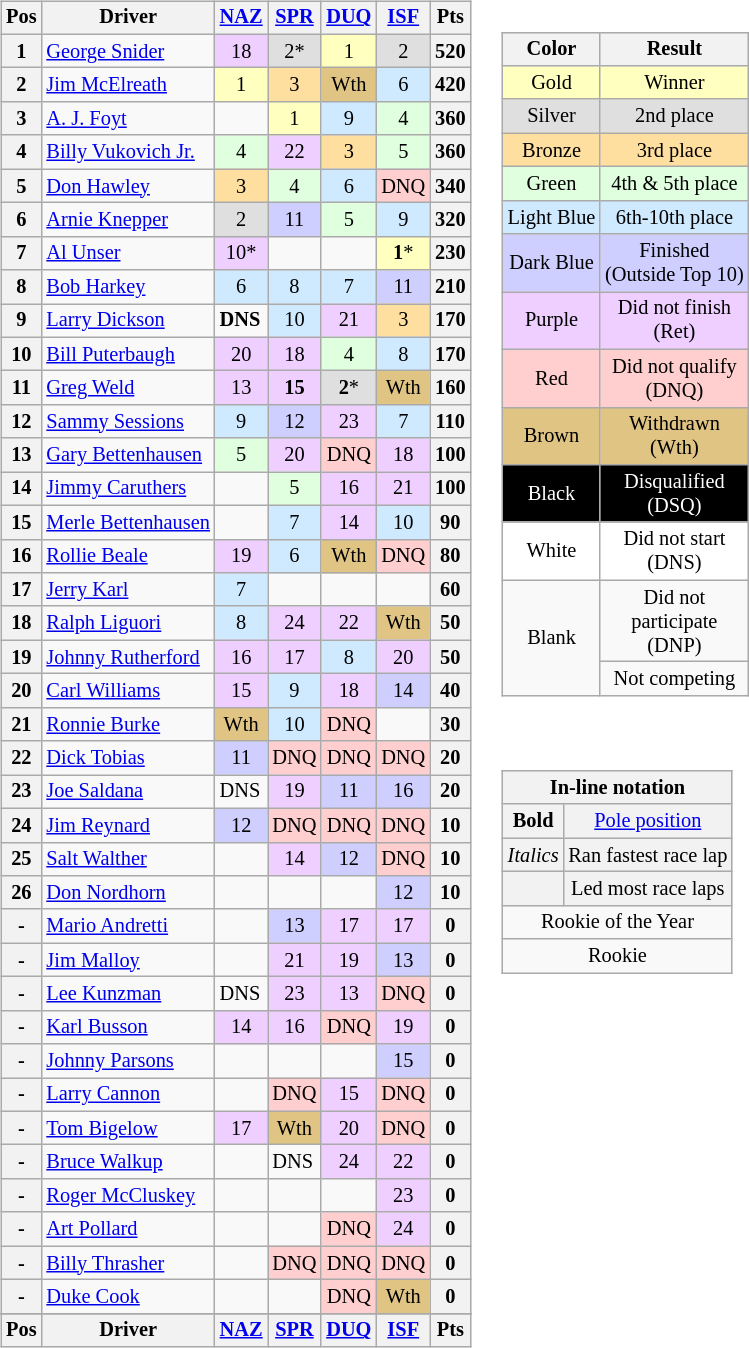<table>
<tr>
<td><br><table class="wikitable" style="font-size: 85%">
<tr valign="top">
<th valign="middle">Pos</th>
<th valign="middle">Driver</th>
<th><a href='#'>NAZ</a></th>
<th><a href='#'>SPR</a></th>
<th><a href='#'>DUQ</a></th>
<th><a href='#'>ISF</a></th>
<th valign="middle">Pts</th>
</tr>
<tr>
<th>1</th>
<td><a href='#'>George Snider</a></td>
<td style="background:#EFCFFF;" align=center>18</td>
<td style="background:#DFDFDF;" align=center>2*</td>
<td style="background:#FFFFBF;" align=center>1</td>
<td style="background:#DFDFDF;" align=center>2</td>
<th>520</th>
</tr>
<tr>
<th>2</th>
<td><a href='#'>Jim McElreath</a></td>
<td style="background:#FFFFBF;" align=center>1</td>
<td style="background:#FFDF9F;" align=center>3</td>
<td style="background:#DFC484;" align=center>Wth</td>
<td style="background:#CFEAFF;" align=center>6</td>
<th>420</th>
</tr>
<tr>
<th>3</th>
<td><a href='#'>A. J. Foyt</a></td>
<td></td>
<td style="background:#FFFFBF;" align=center>1</td>
<td style="background:#CFEAFF;" align=center>9</td>
<td style="background:#DFFFDF;" align=center>4</td>
<th>360</th>
</tr>
<tr>
<th>4</th>
<td><a href='#'>Billy Vukovich Jr.</a></td>
<td style="background:#DFFFDF;" align=center>4</td>
<td style="background:#EFCFFF;" align=center>22</td>
<td style="background:#FFDF9F;" align=center>3</td>
<td style="background:#DFFFDF;" align=center>5</td>
<th>360</th>
</tr>
<tr>
<th>5</th>
<td><a href='#'>Don Hawley</a></td>
<td style="background:#FFDF9F;" align=center>3</td>
<td style="background:#DFFFDF;" align=center>4</td>
<td style="background:#CFEAFF;" align=center>6</td>
<td style="background:#FFCFCF;" align=center>DNQ</td>
<th>340</th>
</tr>
<tr>
<th>6</th>
<td><a href='#'>Arnie Knepper</a></td>
<td style="background:#DFDFDF;" align=center>2</td>
<td style="background:#CFCFFF;" align=center>11</td>
<td style="background:#DFFFDF;" align=center>5</td>
<td style="background:#CFEAFF;" align=center>9</td>
<th>320</th>
</tr>
<tr>
<th>7</th>
<td><a href='#'>Al Unser</a></td>
<td style="background:#EFCFFF;" align=center>10*</td>
<td></td>
<td></td>
<td style="background:#FFFFBF;" align=center><strong>1</strong>*</td>
<th>230</th>
</tr>
<tr>
<th>8</th>
<td><a href='#'>Bob Harkey</a></td>
<td style="background:#CFEAFF;" align=center>6</td>
<td style="background:#CFEAFF;" align=center>8</td>
<td style="background:#CFEAFF;" align=center>7</td>
<td style="background:#CFCFFF;" align=center>11</td>
<th>210</th>
</tr>
<tr>
<th>9</th>
<td><a href='#'>Larry Dickson</a></td>
<td><strong>DNS</strong></td>
<td style="background:#CFEAFF;" align=center>10</td>
<td style="background:#EFCFFF;" align=center>21</td>
<td style="background:#FFDF9F;" align=center>3</td>
<th>170</th>
</tr>
<tr>
<th>10</th>
<td><a href='#'>Bill Puterbaugh</a></td>
<td style="background:#EFCFFF;" align=center>20</td>
<td style="background:#EFCFFF;" align=center>18</td>
<td style="background:#DFFFDF;" align=center>4</td>
<td style="background:#CFEAFF;" align=center>8</td>
<th>170</th>
</tr>
<tr>
<th>11</th>
<td><a href='#'>Greg Weld</a></td>
<td style="background:#EFCFFF;" align=center>13</td>
<td style="background:#EFCFFF;" align=center><strong>15</strong></td>
<td style="background:#DFDFDF;" align=center><strong>2</strong>*</td>
<td style="background:#DFC484;" align=center>Wth</td>
<th>160</th>
</tr>
<tr>
<th>12</th>
<td><a href='#'>Sammy Sessions</a></td>
<td style="background:#CFEAFF;" align=center>9</td>
<td style="background:#CFCFFF;" align=center>12</td>
<td style="background:#EFCFFF;" align=center>23</td>
<td style="background:#CFEAFF;" align=center>7</td>
<th>110</th>
</tr>
<tr>
<th>13</th>
<td><a href='#'>Gary Bettenhausen</a></td>
<td style="background:#DFFFDF;" align=center>5</td>
<td style="background:#EFCFFF;" align=center>20</td>
<td style="background:#FFCFCF;" align=center>DNQ</td>
<td style="background:#EFCFFF;" align=center>18</td>
<th>100</th>
</tr>
<tr>
<th>14</th>
<td><a href='#'>Jimmy Caruthers</a></td>
<td></td>
<td style="background:#DFFFDF;" align=center>5</td>
<td style="background:#EFCFFF;" align=center>16</td>
<td style="background:#EFCFFF;" align=center>21</td>
<th>100</th>
</tr>
<tr>
<th>15</th>
<td><a href='#'>Merle Bettenhausen</a></td>
<td></td>
<td style="background:#CFEAFF;" align=center>7</td>
<td style="background:#EFCFFF;" align=center>14</td>
<td style="background:#CFEAFF;" align=center>10</td>
<th>90</th>
</tr>
<tr>
<th>16</th>
<td><a href='#'>Rollie Beale</a></td>
<td style="background:#EFCFFF;" align=center>19</td>
<td style="background:#CFEAFF;" align=center>6</td>
<td style="background:#DFC484;" align=center>Wth</td>
<td style="background:#FFCFCF;" align=center>DNQ</td>
<th>80</th>
</tr>
<tr>
<th>17</th>
<td><a href='#'>Jerry Karl</a></td>
<td style="background:#CFEAFF;" align=center>7</td>
<td></td>
<td></td>
<td></td>
<th>60</th>
</tr>
<tr>
<th>18</th>
<td><a href='#'>Ralph Liguori</a></td>
<td style="background:#CFEAFF;" align=center>8</td>
<td style="background:#EFCFFF;" align=center>24</td>
<td style="background:#EFCFFF;" align=center>22</td>
<td style="background:#DFC484;" align=center>Wth</td>
<th>50</th>
</tr>
<tr>
<th>19</th>
<td><a href='#'>Johnny Rutherford</a></td>
<td style="background:#EFCFFF;" align=center>16</td>
<td style="background:#EFCFFF;" align=center>17</td>
<td style="background:#CFEAFF;" align=center>8</td>
<td style="background:#EFCFFF;" align=center>20</td>
<th>50</th>
</tr>
<tr>
<th>20</th>
<td><a href='#'>Carl Williams</a></td>
<td style="background:#EFCFFF;" align=center>15</td>
<td style="background:#CFEAFF;" align=center>9</td>
<td style="background:#EFCFFF;" align=center>18</td>
<td style="background:#CFCFFF;" align=center>14</td>
<th>40</th>
</tr>
<tr>
<th>21</th>
<td><a href='#'>Ronnie Burke</a></td>
<td style="background:#DFC484;" align=center>Wth</td>
<td style="background:#CFEAFF;" align=center>10</td>
<td style="background:#FFCFCF;" align=center>DNQ</td>
<td></td>
<th>30</th>
</tr>
<tr>
<th>22</th>
<td><a href='#'>Dick Tobias</a></td>
<td style="background:#CFCFFF;" align=center>11</td>
<td style="background:#FFCFCF;" align=center>DNQ</td>
<td style="background:#FFCFCF;" align=center>DNQ</td>
<td style="background:#FFCFCF;" align=center>DNQ</td>
<th>20</th>
</tr>
<tr>
<th>23</th>
<td><a href='#'>Joe Saldana</a></td>
<td>DNS</td>
<td style="background:#EFCFFF;" align=center>19</td>
<td style="background:#CFCFFF;" align=center>11</td>
<td style="background:#CFCFFF;" align=center>16</td>
<th>20</th>
</tr>
<tr>
<th>24</th>
<td><a href='#'>Jim Reynard</a></td>
<td style="background:#CFCFFF;" align=center>12</td>
<td style="background:#FFCFCF;" align=center>DNQ</td>
<td style="background:#FFCFCF;" align=center>DNQ</td>
<td style="background:#FFCFCF;" align=center>DNQ</td>
<th>10</th>
</tr>
<tr>
<th>25</th>
<td><a href='#'>Salt Walther</a></td>
<td></td>
<td style="background:#EFCFFF;" align=center>14</td>
<td style="background:#CFCFFF;" align=center>12</td>
<td style="background:#FFCFCF;" align=center>DNQ</td>
<th>10</th>
</tr>
<tr>
<th>26</th>
<td><a href='#'>Don Nordhorn</a></td>
<td></td>
<td></td>
<td></td>
<td style="background:#CFCFFF;" align=center>12</td>
<th>10</th>
</tr>
<tr>
<th>-</th>
<td><a href='#'>Mario Andretti</a></td>
<td></td>
<td style="background:#CFCFFF;" align=center>13</td>
<td style="background:#EFCFFF;" align=center>17</td>
<td style="background:#EFCFFF;" align=center>17</td>
<th>0</th>
</tr>
<tr>
<th>-</th>
<td><a href='#'>Jim Malloy</a></td>
<td></td>
<td style="background:#EFCFFF;" align=center>21</td>
<td style="background:#EFCFFF;" align=center>19</td>
<td style="background:#CFCFFF;" align=center>13</td>
<th>0</th>
</tr>
<tr>
<th>-</th>
<td><a href='#'>Lee Kunzman</a></td>
<td>DNS</td>
<td style="background:#EFCFFF;" align=center>23</td>
<td style="background:#EFCFFF;" align=center>13</td>
<td style="background:#FFCFCF;" align=center>DNQ</td>
<th>0</th>
</tr>
<tr>
<th>-</th>
<td><a href='#'>Karl Busson</a></td>
<td style="background:#EFCFFF;" align=center>14</td>
<td style="background:#EFCFFF;" align=center>16</td>
<td style="background:#FFCFCF;" align=center>DNQ</td>
<td style="background:#EFCFFF;" align=center>19</td>
<th>0</th>
</tr>
<tr>
<th>-</th>
<td><a href='#'>Johnny Parsons</a></td>
<td></td>
<td></td>
<td></td>
<td style="background:#CFCFFF;" align=center>15</td>
<th>0</th>
</tr>
<tr>
<th>-</th>
<td><a href='#'>Larry Cannon</a></td>
<td></td>
<td style="background:#FFCFCF;" align=center>DNQ</td>
<td style="background:#EFCFFF;" align=center>15</td>
<td style="background:#FFCFCF;" align=center>DNQ</td>
<th>0</th>
</tr>
<tr>
<th>-</th>
<td><a href='#'>Tom Bigelow</a></td>
<td style="background:#EFCFFF;" align=center>17</td>
<td style="background:#DFC484;" align=center>Wth</td>
<td style="background:#EFCFFF;" align=center>20</td>
<td style="background:#FFCFCF;" align=center>DNQ</td>
<th>0</th>
</tr>
<tr>
<th>-</th>
<td><a href='#'>Bruce Walkup</a></td>
<td></td>
<td>DNS</td>
<td style="background:#EFCFFF;" align=center>24</td>
<td style="background:#EFCFFF;" align=center>22</td>
<th>0</th>
</tr>
<tr>
<th>-</th>
<td><a href='#'>Roger McCluskey</a></td>
<td></td>
<td></td>
<td></td>
<td style="background:#EFCFFF;" align="center">23</td>
<th>0</th>
</tr>
<tr>
<th>-</th>
<td><a href='#'>Art Pollard</a></td>
<td></td>
<td></td>
<td style="background:#FFCFCF;" align=center>DNQ</td>
<td style="background:#EFCFFF;" align=center>24</td>
<th>0</th>
</tr>
<tr>
<th>-</th>
<td><a href='#'>Billy Thrasher</a></td>
<td></td>
<td style="background:#FFCFCF;" align=center>DNQ</td>
<td style="background:#FFCFCF;" align=center>DNQ</td>
<td style="background:#FFCFCF;" align=center>DNQ</td>
<th>0</th>
</tr>
<tr>
<th>-</th>
<td><a href='#'>Duke Cook</a></td>
<td></td>
<td></td>
<td style="background:#FFCFCF;" align=center>DNQ</td>
<td style="background:#DFC484;" align=center>Wth</td>
<th>0</th>
</tr>
<tr>
</tr>
<tr valign="top">
<th valign="middle">Pos</th>
<th valign="middle">Driver</th>
<th><a href='#'>NAZ</a></th>
<th><a href='#'>SPR</a></th>
<th><a href='#'>DUQ</a></th>
<th><a href='#'>ISF</a></th>
<th valign="middle">Pts</th>
</tr>
</table>
</td>
<td valign="top"><br><table>
<tr>
<td><br><table style="margin-right:0; font-size:85%; text-align:center;" class="wikitable">
<tr>
<th>Color</th>
<th>Result</th>
</tr>
<tr style="background:#FFFFBF;">
<td>Gold</td>
<td>Winner</td>
</tr>
<tr style="background:#DFDFDF;">
<td>Silver</td>
<td>2nd place</td>
</tr>
<tr style="background:#FFDF9F;">
<td>Bronze</td>
<td>3rd place</td>
</tr>
<tr style="background:#DFFFDF;">
<td>Green</td>
<td>4th & 5th place</td>
</tr>
<tr style="background:#CFEAFF;">
<td>Light Blue</td>
<td>6th-10th place</td>
</tr>
<tr style="background:#CFCFFF;">
<td>Dark Blue</td>
<td>Finished<br>(Outside Top 10)</td>
</tr>
<tr style="background:#EFCFFF;">
<td>Purple</td>
<td>Did not finish<br>(Ret)</td>
</tr>
<tr style="background:#FFCFCF;">
<td>Red</td>
<td>Did not qualify<br>(DNQ)</td>
</tr>
<tr style="background:#DFC484;">
<td>Brown</td>
<td>Withdrawn<br>(Wth)</td>
</tr>
<tr style="background:#000000; color:white;">
<td>Black</td>
<td>Disqualified<br>(DSQ)</td>
</tr>
<tr style="background:#FFFFFF;">
<td rowspan="1">White</td>
<td>Did not start<br>(DNS)</td>
</tr>
<tr>
<td rowspan="2">Blank</td>
<td>Did not<br>participate<br>(DNP)</td>
</tr>
<tr>
<td>Not competing</td>
</tr>
</table>
</td>
</tr>
<tr>
<td><br><table style="margin-right:0; font-size:85%; text-align:center;" class="wikitable">
<tr>
<td style="background:#F2F2F2;" align=center colspan=2><strong>In-line notation</strong></td>
</tr>
<tr>
<td style="background:#F2F2F2;" align=center><strong>Bold</strong></td>
<td style="background:#F2F2F2;" align=center><a href='#'>Pole position</a></td>
</tr>
<tr>
<td style="background:#F2F2F2;" align=center><em>Italics</em></td>
<td style="background:#F2F2F2;" align=center>Ran fastest race lap</td>
</tr>
<tr>
<td style="background:#F2F2F2;" align=center></td>
<td style="background:#F2F2F2;" align=center>Led most race laps</td>
</tr>
<tr>
<td style="text-align:center" colspan=2> Rookie of the Year</td>
</tr>
<tr>
<td style="text-align:center" colspan=2> Rookie</td>
</tr>
</table>
</td>
</tr>
</table>
</td>
</tr>
</table>
